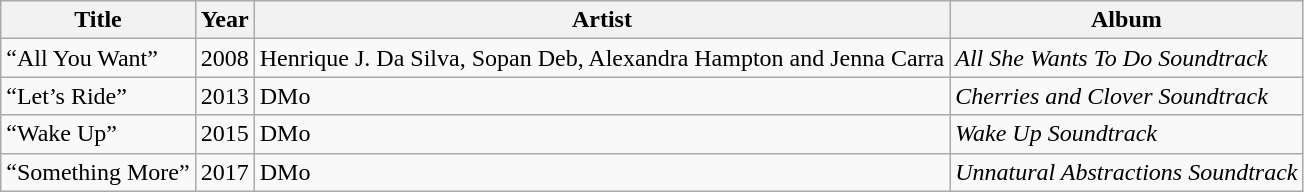<table class="wikitable">
<tr>
<th>Title</th>
<th>Year</th>
<th>Artist</th>
<th>Album</th>
</tr>
<tr>
<td>“All You Want”</td>
<td>2008</td>
<td>Henrique J. Da Silva, Sopan Deb, Alexandra Hampton and Jenna Carra</td>
<td><em>All She Wants To Do Soundtrack</em></td>
</tr>
<tr>
<td>“Let’s Ride”</td>
<td>2013</td>
<td>DMo</td>
<td><em>Cherries and Clover Soundtrack</em></td>
</tr>
<tr>
<td>“Wake Up”</td>
<td>2015</td>
<td>DMo</td>
<td><em>Wake Up Soundtrack</em></td>
</tr>
<tr>
<td>“Something More”</td>
<td>2017</td>
<td>DMo</td>
<td><em>Unnatural Abstractions Soundtrack</em></td>
</tr>
</table>
